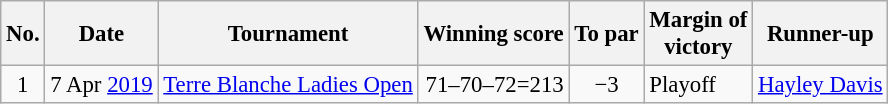<table class="wikitable" style="font-size:95%;">
<tr>
<th>No.</th>
<th>Date</th>
<th>Tournament</th>
<th>Winning score</th>
<th>To par</th>
<th>Margin of<br>victory</th>
<th>Runner-up</th>
</tr>
<tr>
<td align=center>1</td>
<td align=right>7 Apr <a href='#'>2019</a></td>
<td><a href='#'>Terre Blanche Ladies Open</a></td>
<td align=right>71–70–72=213</td>
<td align=center>−3</td>
<td>Playoff</td>
<td> <a href='#'>Hayley Davis</a></td>
</tr>
</table>
